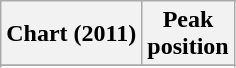<table class="wikitable plainrowheaders sortable" style="text-align:center">
<tr>
<th>Chart (2011)</th>
<th>Peak<br>position</th>
</tr>
<tr>
</tr>
<tr>
</tr>
<tr>
</tr>
<tr>
</tr>
<tr>
</tr>
</table>
